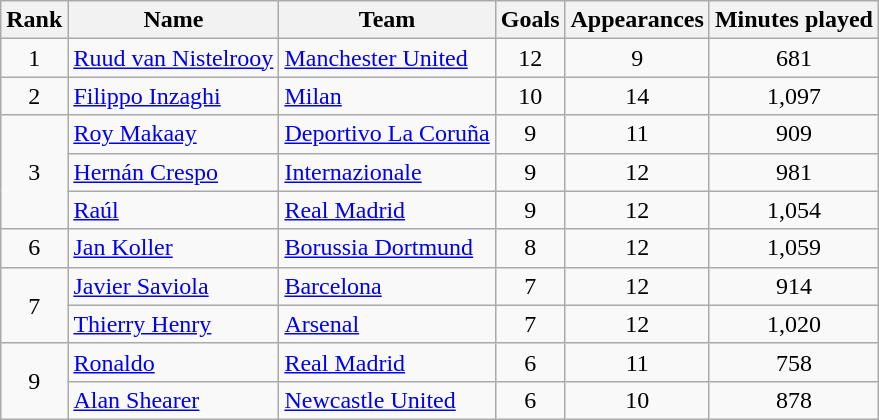<table class="wikitable" style="text-align:center">
<tr>
<th>Rank</th>
<th>Name</th>
<th>Team</th>
<th>Goals</th>
<th>Appearances</th>
<th>Minutes played</th>
</tr>
<tr>
<td>1</td>
<td align="left"> <a href='#'>Ruud van Nistelrooy</a></td>
<td align="left"> <a href='#'>Manchester United</a></td>
<td>12</td>
<td>9</td>
<td>681</td>
</tr>
<tr>
<td>2</td>
<td align="left"> <a href='#'>Filippo Inzaghi</a></td>
<td align="left"> <a href='#'>Milan</a></td>
<td>10</td>
<td>14</td>
<td>1,097</td>
</tr>
<tr>
<td rowspan="3">3</td>
<td align="left"> <a href='#'>Roy Makaay</a></td>
<td align="left"> <a href='#'>Deportivo La Coruña</a></td>
<td>9</td>
<td>11</td>
<td>909</td>
</tr>
<tr>
<td align="left"> <a href='#'>Hernán Crespo</a></td>
<td align="left"> <a href='#'>Internazionale</a></td>
<td>9</td>
<td>12</td>
<td>981</td>
</tr>
<tr>
<td align="left"> <a href='#'>Raúl</a></td>
<td align="left"> <a href='#'>Real Madrid</a></td>
<td>9</td>
<td>12</td>
<td>1,054</td>
</tr>
<tr>
<td>6</td>
<td align="left"> <a href='#'>Jan Koller</a></td>
<td align="left"> <a href='#'>Borussia Dortmund</a></td>
<td>8</td>
<td>12</td>
<td>1,059</td>
</tr>
<tr>
<td rowspan="2">7</td>
<td align="left"> <a href='#'>Javier Saviola</a></td>
<td align="left"> <a href='#'>Barcelona</a></td>
<td>7</td>
<td>12</td>
<td>914</td>
</tr>
<tr>
<td align="left"> <a href='#'>Thierry Henry</a></td>
<td align="left"> <a href='#'>Arsenal</a></td>
<td>7</td>
<td>12</td>
<td>1,020</td>
</tr>
<tr>
<td rowspan="2">9</td>
<td align="left"> <a href='#'>Ronaldo</a></td>
<td align="left"> <a href='#'>Real Madrid</a></td>
<td>6</td>
<td>11</td>
<td>758</td>
</tr>
<tr>
<td align="left"> <a href='#'>Alan Shearer</a></td>
<td align="left"> <a href='#'>Newcastle United</a></td>
<td>6</td>
<td>10</td>
<td>878</td>
</tr>
</table>
